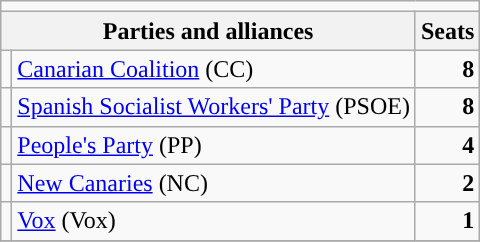<table class="wikitable" style="text-align:right;">
<tr>
<td colspan="7"></td>
</tr>
<tr>
<th colspan="2">Parties and alliances</th>
<th colspan="2">Seats</th>
</tr>
<tr>
<td style="color:inherit;background:"></td>
<td align="left"><a href='#'>Canarian Coalition</a> (CC)</td>
<td><strong>8</strong></td>
</tr>
<tr>
<td style="color:inherit;background:"></td>
<td align="left"><a href='#'>Spanish Socialist Workers' Party</a> (PSOE)</td>
<td><strong>8</strong></td>
</tr>
<tr>
<td style="color:inherit;background:"></td>
<td align="left"><a href='#'>People's Party</a> (PP)</td>
<td><strong>4</strong></td>
</tr>
<tr>
<td style="color:inherit;background:"></td>
<td align="left"><a href='#'>New Canaries</a> (NC)</td>
<td><strong>2</strong></td>
</tr>
<tr>
<td style="color:inherit;background:"></td>
<td align="left"><a href='#'>Vox</a> (Vox)</td>
<td><strong>1</strong></td>
</tr>
<tr>
</tr>
</table>
